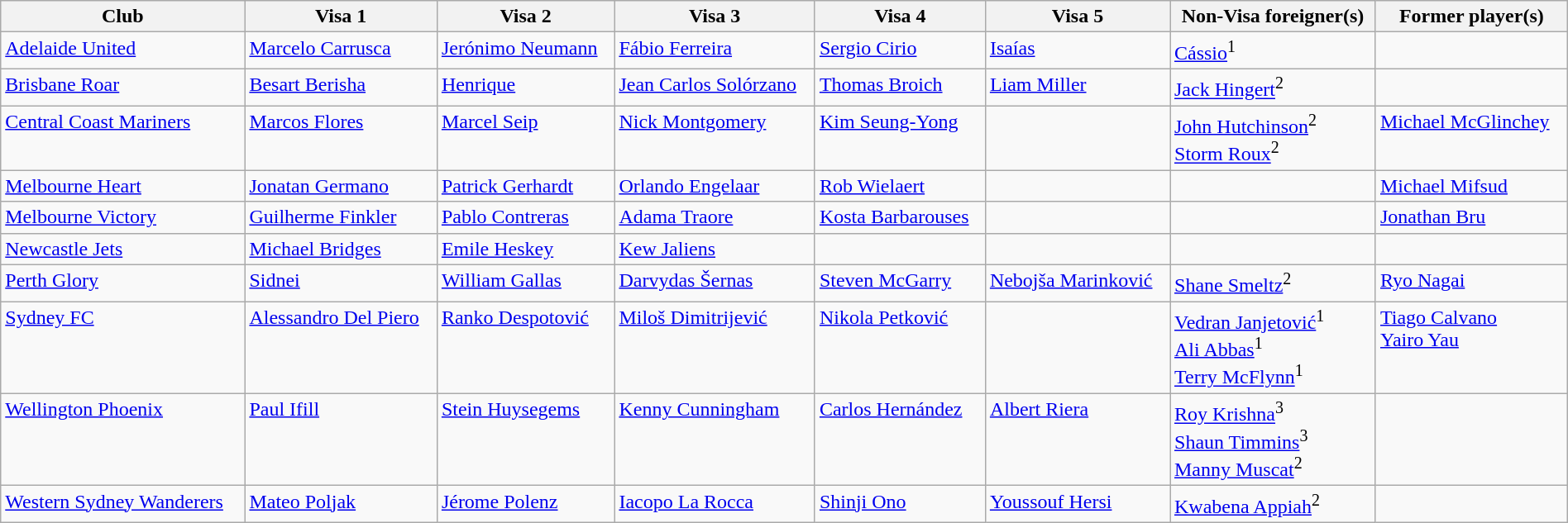<table class="wikitable" style="width:100%">
<tr>
<th>Club</th>
<th>Visa 1</th>
<th>Visa 2</th>
<th>Visa 3</th>
<th>Visa 4</th>
<th>Visa 5</th>
<th>Non-Visa foreigner(s)</th>
<th>Former player(s)</th>
</tr>
<tr style="vertical-align:top;">
<td><a href='#'>Adelaide United</a></td>
<td> <a href='#'>Marcelo Carrusca</a></td>
<td> <a href='#'>Jerónimo Neumann</a></td>
<td> <a href='#'>Fábio Ferreira</a></td>
<td> <a href='#'>Sergio Cirio</a></td>
<td> <a href='#'>Isaías</a></td>
<td> <a href='#'>Cássio</a><sup>1</sup></td>
<td></td>
</tr>
<tr style="vertical-align:top;">
<td><a href='#'>Brisbane Roar</a></td>
<td> <a href='#'>Besart Berisha</a></td>
<td> <a href='#'>Henrique</a></td>
<td> <a href='#'>Jean Carlos Solórzano</a></td>
<td> <a href='#'>Thomas Broich</a></td>
<td> <a href='#'>Liam Miller</a></td>
<td> <a href='#'>Jack Hingert</a><sup>2</sup></td>
</tr>
<tr style="vertical-align:top;">
<td><a href='#'>Central Coast Mariners</a></td>
<td> <a href='#'>Marcos Flores</a></td>
<td> <a href='#'>Marcel Seip</a></td>
<td> <a href='#'>Nick Montgomery</a></td>
<td> <a href='#'>Kim Seung-Yong</a></td>
<td></td>
<td> <a href='#'>John Hutchinson</a><sup>2</sup><br> <a href='#'>Storm Roux</a><sup>2</sup></td>
<td> <a href='#'>Michael McGlinchey</a></td>
</tr>
<tr style="vertical-align:top;">
<td><a href='#'>Melbourne Heart</a></td>
<td> <a href='#'>Jonatan Germano</a></td>
<td> <a href='#'>Patrick Gerhardt</a></td>
<td> <a href='#'>Orlando Engelaar</a></td>
<td> <a href='#'>Rob Wielaert</a></td>
<td></td>
<td></td>
<td> <a href='#'>Michael Mifsud</a></td>
</tr>
<tr style="vertical-align:top;">
<td><a href='#'>Melbourne Victory</a></td>
<td> <a href='#'>Guilherme Finkler</a></td>
<td> <a href='#'>Pablo Contreras</a></td>
<td> <a href='#'>Adama Traore</a></td>
<td> <a href='#'>Kosta Barbarouses</a></td>
<td></td>
<td></td>
<td> <a href='#'>Jonathan Bru</a></td>
</tr>
<tr style="vertical-align:top;">
<td><a href='#'>Newcastle Jets</a></td>
<td> <a href='#'>Michael Bridges</a></td>
<td> <a href='#'>Emile Heskey</a></td>
<td> <a href='#'>Kew Jaliens</a></td>
<td></td>
<td></td>
<td></td>
<td></td>
</tr>
<tr style="vertical-align:top;">
<td><a href='#'>Perth Glory</a></td>
<td> <a href='#'>Sidnei</a></td>
<td> <a href='#'>William Gallas</a></td>
<td> <a href='#'>Darvydas Šernas</a></td>
<td> <a href='#'>Steven McGarry</a></td>
<td> <a href='#'>Nebojša Marinković</a></td>
<td> <a href='#'>Shane Smeltz</a><sup>2</sup></td>
<td> <a href='#'>Ryo Nagai</a></td>
</tr>
<tr style="vertical-align:top;">
<td><a href='#'>Sydney FC</a></td>
<td> <a href='#'>Alessandro Del Piero</a></td>
<td> <a href='#'>Ranko Despotović</a></td>
<td> <a href='#'>Miloš Dimitrijević</a></td>
<td> <a href='#'>Nikola Petković</a></td>
<td></td>
<td> <a href='#'>Vedran Janjetović</a><sup>1</sup> <br> <a href='#'>Ali Abbas</a><sup>1</sup> <br> <a href='#'>Terry McFlynn</a><sup>1</sup></td>
<td> <a href='#'>Tiago Calvano</a> <br> <a href='#'>Yairo Yau</a></td>
</tr>
<tr style="vertical-align:top;">
<td><a href='#'>Wellington Phoenix</a></td>
<td> <a href='#'>Paul Ifill</a></td>
<td> <a href='#'>Stein Huysegems</a></td>
<td> <a href='#'>Kenny Cunningham</a></td>
<td> <a href='#'>Carlos Hernández</a></td>
<td> <a href='#'>Albert Riera</a></td>
<td> <a href='#'>Roy Krishna</a><sup>3</sup> <br> <a href='#'>Shaun Timmins</a><sup>3</sup> <br> <a href='#'>Manny Muscat</a><sup>2</sup></td>
<td></td>
</tr>
<tr style="vertical-align:top;">
<td><a href='#'>Western Sydney Wanderers</a></td>
<td> <a href='#'>Mateo Poljak</a></td>
<td> <a href='#'>Jérome Polenz</a></td>
<td> <a href='#'>Iacopo La Rocca</a></td>
<td> <a href='#'>Shinji Ono</a></td>
<td> <a href='#'>Youssouf Hersi</a></td>
<td> <a href='#'>Kwabena Appiah</a><sup>2</sup></td>
<td></td>
</tr>
</table>
